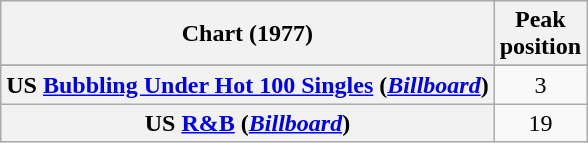<table class="wikitable sortable plainrowheaders">
<tr>
<th scope="col">Chart (1977)</th>
<th scope="col">Peak<br>position</th>
</tr>
<tr>
</tr>
<tr>
<th scope="row">US <a href='#'>Bubbling Under Hot 100 Singles</a> (<em><a href='#'>Billboard</a></em>)</th>
<td style="text-align:center;">3</td>
</tr>
<tr>
<th scope="row">US <a href='#'>R&B</a> (<em><a href='#'>Billboard</a></em>)</th>
<td style="text-align:center;">19</td>
</tr>
</table>
